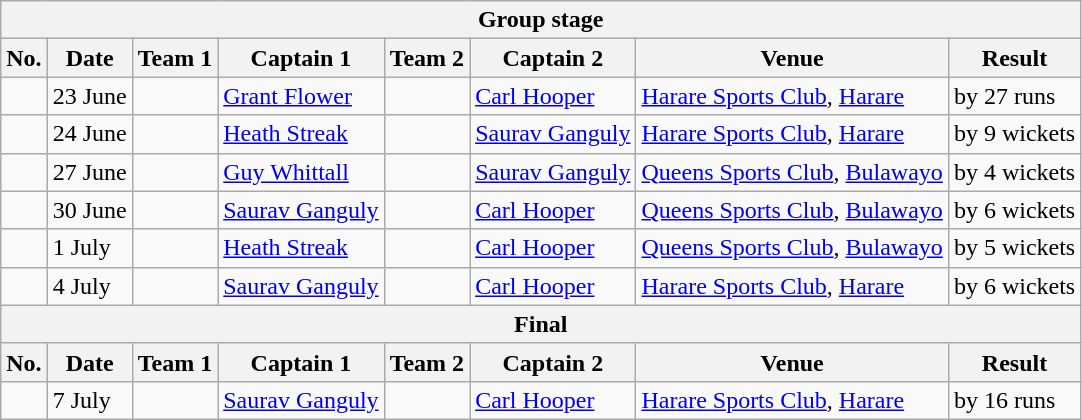<table class="wikitable">
<tr>
<th colspan="9">Group stage</th>
</tr>
<tr>
<th>No.</th>
<th>Date</th>
<th>Team 1</th>
<th>Captain 1</th>
<th>Team 2</th>
<th>Captain 2</th>
<th>Venue</th>
<th>Result</th>
</tr>
<tr>
<td></td>
<td>23 June</td>
<td></td>
<td><a href='#'>Grant Flower</a></td>
<td></td>
<td><a href='#'>Carl Hooper</a></td>
<td><a href='#'>Harare Sports Club</a>, <a href='#'>Harare</a></td>
<td> by 27 runs</td>
</tr>
<tr>
<td></td>
<td>24 June</td>
<td></td>
<td><a href='#'>Heath Streak</a></td>
<td></td>
<td><a href='#'>Saurav Ganguly</a></td>
<td><a href='#'>Harare Sports Club</a>, <a href='#'>Harare</a></td>
<td> by 9 wickets</td>
</tr>
<tr>
<td></td>
<td>27 June</td>
<td></td>
<td><a href='#'>Guy Whittall</a></td>
<td></td>
<td><a href='#'>Saurav Ganguly</a></td>
<td><a href='#'>Queens Sports Club</a>, <a href='#'>Bulawayo</a></td>
<td> by 4 wickets</td>
</tr>
<tr>
<td></td>
<td>30 June</td>
<td></td>
<td><a href='#'>Saurav Ganguly</a></td>
<td></td>
<td><a href='#'>Carl Hooper</a></td>
<td><a href='#'>Queens Sports Club</a>, <a href='#'>Bulawayo</a></td>
<td> by 6 wickets</td>
</tr>
<tr>
<td></td>
<td>1 July</td>
<td></td>
<td><a href='#'>Heath Streak</a></td>
<td></td>
<td><a href='#'>Carl Hooper</a></td>
<td><a href='#'>Queens Sports Club</a>, <a href='#'>Bulawayo</a></td>
<td> by 5 wickets</td>
</tr>
<tr>
<td></td>
<td>4 July</td>
<td></td>
<td><a href='#'>Saurav Ganguly</a></td>
<td></td>
<td><a href='#'>Carl Hooper</a></td>
<td><a href='#'>Harare Sports Club</a>, <a href='#'>Harare</a></td>
<td> by 6 wickets</td>
</tr>
<tr>
<th colspan="9">Final</th>
</tr>
<tr>
<th>No.</th>
<th>Date</th>
<th>Team 1</th>
<th>Captain 1</th>
<th>Team 2</th>
<th>Captain 2</th>
<th>Venue</th>
<th>Result</th>
</tr>
<tr>
<td></td>
<td>7 July</td>
<td></td>
<td><a href='#'>Saurav Ganguly</a></td>
<td></td>
<td><a href='#'>Carl Hooper</a></td>
<td><a href='#'>Harare Sports Club</a>, <a href='#'>Harare</a></td>
<td> by 16 runs</td>
</tr>
</table>
